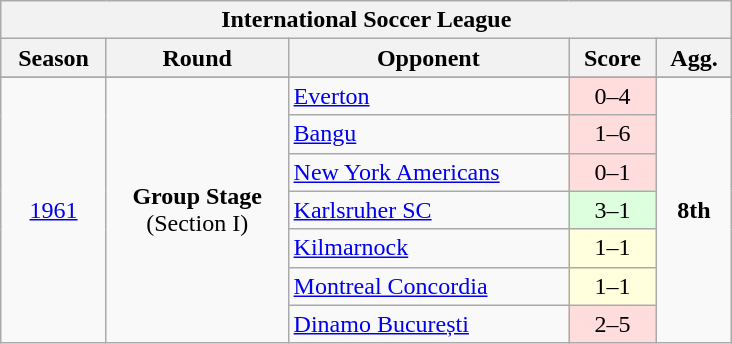<table class="wikitable">
<tr>
<th colspan="5" width="480">International Soccer League</th>
</tr>
<tr>
<th>Season</th>
<th>Round</th>
<th>Opponent</th>
<th>Score</th>
<th>Agg.</th>
</tr>
<tr>
</tr>
<tr>
<td rowspan="7" style="text-align:center;"><a href='#'>1961</a></td>
<td rowspan="7" style="text-align:center;"><strong>Group Stage</strong><br>(Section I)</td>
<td> <a href='#'>Everton</a></td>
<td style="text-align:center; background:#fdd;">0–4</td>
<td rowspan="7" style="text-align:center;"><strong>8th</strong></td>
</tr>
<tr>
<td> <a href='#'>Bangu</a></td>
<td style="text-align:center; background:#fdd;">1–6</td>
</tr>
<tr>
<td> <a href='#'>New York Americans</a></td>
<td style="text-align:center; background:#fdd;">0–1</td>
</tr>
<tr>
<td> <a href='#'>Karlsruher SC</a></td>
<td style="text-align:center; background:#dfd;">3–1</td>
</tr>
<tr>
<td> <a href='#'>Kilmarnock</a></td>
<td style="text-align:center; background:#ffd;">1–1</td>
</tr>
<tr>
<td> <a href='#'>Montreal Concordia</a></td>
<td style="text-align:center; background:#ffd;">1–1</td>
</tr>
<tr>
<td> <a href='#'>Dinamo București</a></td>
<td style="text-align:center; background:#fdd;">2–5</td>
</tr>
</table>
